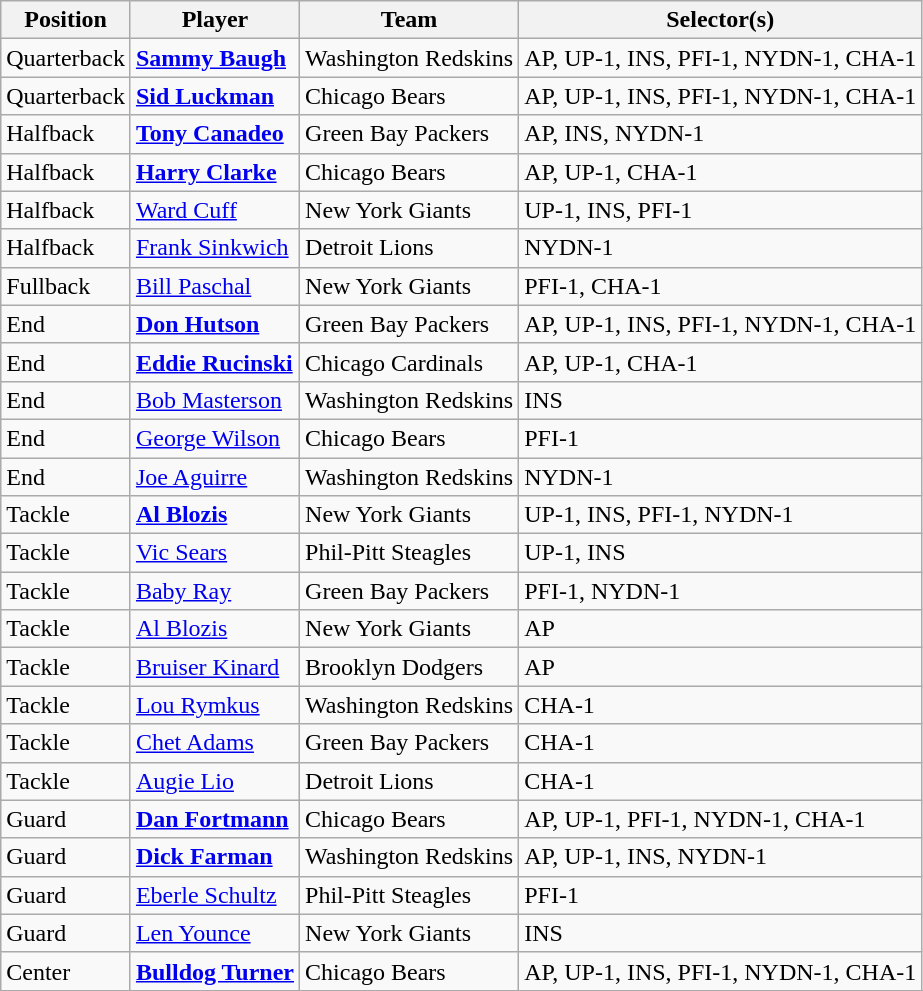<table class="wikitable" style="text-align:left;">
<tr>
<th>Position</th>
<th>Player</th>
<th>Team</th>
<th>Selector(s)</th>
</tr>
<tr>
<td>Quarterback</td>
<td><strong><a href='#'>Sammy Baugh</a></strong></td>
<td>Washington Redskins</td>
<td>AP, UP-1, INS, PFI-1, NYDN-1, CHA-1</td>
</tr>
<tr>
<td>Quarterback</td>
<td><strong><a href='#'>Sid Luckman</a></strong></td>
<td>Chicago Bears</td>
<td>AP, UP-1, INS, PFI-1, NYDN-1, CHA-1</td>
</tr>
<tr>
<td>Halfback</td>
<td><strong><a href='#'>Tony Canadeo</a></strong></td>
<td>Green Bay Packers</td>
<td>AP, INS, NYDN-1</td>
</tr>
<tr>
<td>Halfback</td>
<td><strong><a href='#'>Harry Clarke</a></strong></td>
<td>Chicago Bears</td>
<td>AP, UP-1, CHA-1</td>
</tr>
<tr>
<td>Halfback</td>
<td><a href='#'>Ward Cuff</a></td>
<td>New York Giants</td>
<td>UP-1, INS, PFI-1</td>
</tr>
<tr>
<td>Halfback</td>
<td><a href='#'>Frank Sinkwich</a></td>
<td>Detroit Lions</td>
<td>NYDN-1</td>
</tr>
<tr>
<td>Fullback</td>
<td><a href='#'>Bill Paschal</a></td>
<td>New York Giants</td>
<td>PFI-1, CHA-1</td>
</tr>
<tr>
<td>End</td>
<td><strong><a href='#'>Don Hutson</a></strong></td>
<td>Green Bay Packers</td>
<td>AP, UP-1, INS, PFI-1, NYDN-1, CHA-1</td>
</tr>
<tr>
<td>End</td>
<td><strong><a href='#'>Eddie Rucinski</a></strong></td>
<td>Chicago Cardinals</td>
<td>AP, UP-1, CHA-1</td>
</tr>
<tr>
<td>End</td>
<td><a href='#'>Bob Masterson</a></td>
<td>Washington Redskins</td>
<td>INS</td>
</tr>
<tr>
<td>End</td>
<td><a href='#'>George Wilson</a></td>
<td>Chicago Bears</td>
<td>PFI-1</td>
</tr>
<tr>
<td>End</td>
<td><a href='#'>Joe Aguirre</a></td>
<td>Washington Redskins</td>
<td>NYDN-1</td>
</tr>
<tr>
<td>Tackle</td>
<td><strong><a href='#'>Al Blozis</a></strong></td>
<td>New York Giants</td>
<td>UP-1, INS, PFI-1, NYDN-1</td>
</tr>
<tr>
<td>Tackle</td>
<td><a href='#'>Vic Sears</a></td>
<td>Phil-Pitt Steagles</td>
<td>UP-1, INS</td>
</tr>
<tr>
<td>Tackle</td>
<td><a href='#'>Baby Ray</a></td>
<td>Green Bay Packers</td>
<td>PFI-1, NYDN-1</td>
</tr>
<tr>
<td>Tackle</td>
<td><a href='#'>Al Blozis</a></td>
<td>New York Giants</td>
<td>AP</td>
</tr>
<tr>
<td>Tackle</td>
<td><a href='#'>Bruiser Kinard</a></td>
<td>Brooklyn Dodgers</td>
<td>AP</td>
</tr>
<tr>
<td>Tackle</td>
<td><a href='#'>Lou Rymkus</a></td>
<td>Washington Redskins</td>
<td>CHA-1</td>
</tr>
<tr>
<td>Tackle</td>
<td><a href='#'>Chet Adams</a></td>
<td>Green Bay Packers</td>
<td>CHA-1</td>
</tr>
<tr>
<td>Tackle</td>
<td><a href='#'>Augie Lio</a></td>
<td>Detroit Lions</td>
<td>CHA-1</td>
</tr>
<tr>
<td>Guard</td>
<td><strong><a href='#'>Dan Fortmann</a></strong></td>
<td>Chicago Bears</td>
<td>AP, UP-1, PFI-1, NYDN-1, CHA-1</td>
</tr>
<tr>
<td>Guard</td>
<td><strong><a href='#'>Dick Farman</a></strong></td>
<td>Washington Redskins</td>
<td>AP, UP-1, INS, NYDN-1</td>
</tr>
<tr>
<td>Guard</td>
<td><a href='#'>Eberle Schultz</a></td>
<td>Phil-Pitt Steagles</td>
<td>PFI-1</td>
</tr>
<tr>
<td>Guard</td>
<td><a href='#'>Len Younce</a></td>
<td>New York Giants</td>
<td>INS</td>
</tr>
<tr>
<td>Center</td>
<td><strong><a href='#'>Bulldog Turner</a></strong></td>
<td>Chicago Bears</td>
<td>AP, UP-1, INS, PFI-1, NYDN-1, CHA-1</td>
</tr>
<tr>
</tr>
</table>
